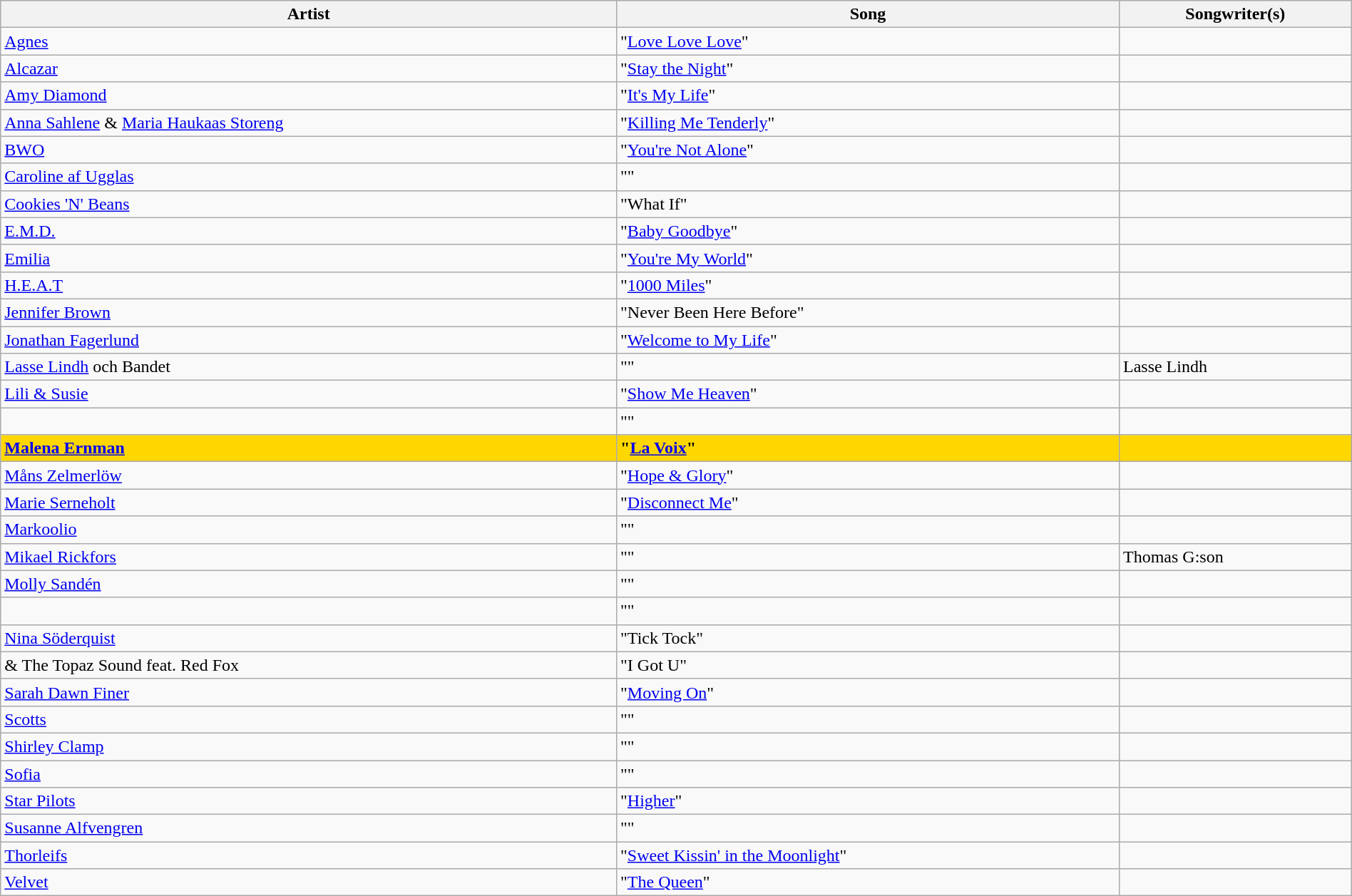<table class="wikitable sortable" width="100%" style="margin: 1em auto 1em auto;">
<tr>
<th>Artist</th>
<th>Song</th>
<th>Songwriter(s)</th>
</tr>
<tr>
<td><a href='#'>Agnes</a></td>
<td>"<a href='#'>Love Love Love</a>"</td>
<td></td>
</tr>
<tr>
<td><a href='#'>Alcazar</a></td>
<td>"<a href='#'>Stay the Night</a>"</td>
<td></td>
</tr>
<tr>
<td><a href='#'>Amy Diamond</a></td>
<td>"<a href='#'>It's My Life</a>"</td>
<td></td>
</tr>
<tr>
<td><a href='#'>Anna Sahlene</a> & <a href='#'>Maria Haukaas Storeng</a></td>
<td>"<a href='#'>Killing Me Tenderly</a>"</td>
<td></td>
</tr>
<tr>
<td><a href='#'>BWO</a></td>
<td>"<a href='#'>You're Not Alone</a>"</td>
<td></td>
</tr>
<tr>
<td><a href='#'>Caroline af Ugglas</a></td>
<td>""</td>
<td></td>
</tr>
<tr>
<td><a href='#'>Cookies 'N' Beans</a></td>
<td>"What If"</td>
<td></td>
</tr>
<tr>
<td><a href='#'>E.M.D.</a></td>
<td>"<a href='#'>Baby Goodbye</a>"</td>
<td></td>
</tr>
<tr>
<td><a href='#'>Emilia</a></td>
<td>"<a href='#'>You're My World</a>"</td>
<td></td>
</tr>
<tr>
<td><a href='#'>H.E.A.T</a></td>
<td>"<a href='#'>1000 Miles</a>"</td>
<td></td>
</tr>
<tr>
<td><a href='#'>Jennifer Brown</a></td>
<td>"Never Been Here Before"</td>
<td></td>
</tr>
<tr>
<td><a href='#'>Jonathan Fagerlund</a></td>
<td>"<a href='#'>Welcome to My Life</a>"</td>
<td></td>
</tr>
<tr>
<td><a href='#'>Lasse Lindh</a> och Bandet</td>
<td>""</td>
<td>Lasse Lindh</td>
</tr>
<tr>
<td><a href='#'>Lili & Susie</a></td>
<td>"<a href='#'>Show Me Heaven</a>"</td>
<td></td>
</tr>
<tr>
<td></td>
<td>""</td>
<td></td>
</tr>
<tr style="background:gold;">
<td><strong><a href='#'>Malena Ernman</a></strong></td>
<td><strong>"<a href='#'><span>La Voix</span></a>"</strong></td>
<td><strong></strong></td>
</tr>
<tr>
<td><a href='#'>Måns Zelmerlöw</a></td>
<td>"<a href='#'>Hope & Glory</a>"</td>
<td></td>
</tr>
<tr>
<td><a href='#'>Marie Serneholt</a></td>
<td>"<a href='#'>Disconnect Me</a>"</td>
<td></td>
</tr>
<tr>
<td><a href='#'>Markoolio</a></td>
<td>""</td>
<td></td>
</tr>
<tr>
<td><a href='#'>Mikael Rickfors</a></td>
<td>""</td>
<td>Thomas G:son</td>
</tr>
<tr>
<td><a href='#'>Molly Sandén</a></td>
<td>""</td>
<td></td>
</tr>
<tr>
<td></td>
<td>""</td>
<td></td>
</tr>
<tr>
<td><a href='#'>Nina Söderquist</a></td>
<td>"Tick Tock"</td>
<td></td>
</tr>
<tr>
<td> & The Topaz Sound feat. Red Fox</td>
<td>"I Got U"</td>
<td></td>
</tr>
<tr>
<td><a href='#'>Sarah Dawn Finer</a></td>
<td>"<a href='#'>Moving On</a>"</td>
<td></td>
</tr>
<tr>
<td><a href='#'>Scotts</a></td>
<td>""</td>
<td></td>
</tr>
<tr>
<td><a href='#'>Shirley Clamp</a></td>
<td>""</td>
<td></td>
</tr>
<tr>
<td><a href='#'>Sofia</a></td>
<td>""</td>
<td></td>
</tr>
<tr>
<td><a href='#'>Star Pilots</a></td>
<td>"<a href='#'>Higher</a>"</td>
<td></td>
</tr>
<tr>
<td><a href='#'>Susanne Alfvengren</a></td>
<td>""</td>
<td></td>
</tr>
<tr>
<td><a href='#'>Thorleifs</a></td>
<td>"<a href='#'>Sweet Kissin' in the Moonlight</a>"</td>
<td></td>
</tr>
<tr>
<td><a href='#'>Velvet</a></td>
<td>"<a href='#'>The Queen</a>"</td>
<td></td>
</tr>
</table>
